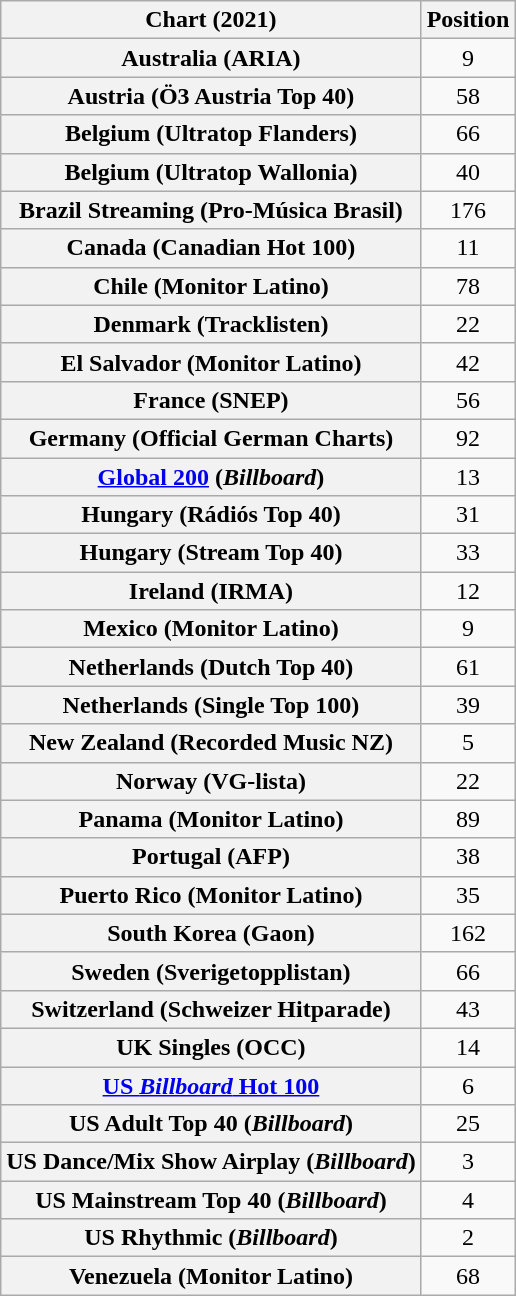<table class="wikitable sortable plainrowheaders" style="text-align:center">
<tr>
<th>Chart (2021)</th>
<th>Position</th>
</tr>
<tr>
<th scope="row">Australia (ARIA)</th>
<td>9</td>
</tr>
<tr>
<th scope="row">Austria (Ö3 Austria Top 40)</th>
<td>58</td>
</tr>
<tr>
<th scope="row">Belgium (Ultratop Flanders)</th>
<td>66</td>
</tr>
<tr>
<th scope="row">Belgium (Ultratop Wallonia)</th>
<td>40</td>
</tr>
<tr>
<th scope="row">Brazil Streaming (Pro-Música Brasil)</th>
<td>176</td>
</tr>
<tr>
<th scope="row">Canada (Canadian Hot 100)</th>
<td>11</td>
</tr>
<tr>
<th scope="row">Chile (Monitor Latino)</th>
<td>78</td>
</tr>
<tr>
<th scope="row">Denmark (Tracklisten)</th>
<td>22</td>
</tr>
<tr>
<th scope="row">El Salvador (Monitor Latino)</th>
<td>42</td>
</tr>
<tr>
<th scope="row">France (SNEP)</th>
<td>56</td>
</tr>
<tr>
<th scope="row">Germany (Official German Charts)</th>
<td>92</td>
</tr>
<tr>
<th scope="row"><a href='#'>Global 200</a> (<em>Billboard</em>)</th>
<td>13</td>
</tr>
<tr>
<th scope="row">Hungary (Rádiós Top 40)</th>
<td>31</td>
</tr>
<tr>
<th scope="row">Hungary (Stream Top 40)</th>
<td>33</td>
</tr>
<tr>
<th scope="row">Ireland (IRMA)</th>
<td>12</td>
</tr>
<tr>
<th scope="row">Mexico (Monitor Latino)</th>
<td>9</td>
</tr>
<tr>
<th scope="row">Netherlands (Dutch Top 40)</th>
<td>61</td>
</tr>
<tr>
<th scope="row">Netherlands (Single Top 100)</th>
<td>39</td>
</tr>
<tr>
<th scope="row">New Zealand (Recorded Music NZ)</th>
<td>5</td>
</tr>
<tr>
<th scope="row">Norway (VG-lista)</th>
<td>22</td>
</tr>
<tr>
<th scope="row">Panama (Monitor Latino)</th>
<td>89</td>
</tr>
<tr>
<th scope="row">Portugal (AFP)</th>
<td>38</td>
</tr>
<tr>
<th scope="row">Puerto Rico (Monitor Latino)</th>
<td>35</td>
</tr>
<tr>
<th scope="row">South Korea (Gaon)</th>
<td>162</td>
</tr>
<tr>
<th scope="row">Sweden (Sverigetopplistan)</th>
<td>66</td>
</tr>
<tr>
<th scope="row">Switzerland (Schweizer Hitparade)</th>
<td>43</td>
</tr>
<tr>
<th scope="row">UK Singles (OCC)</th>
<td>14</td>
</tr>
<tr>
<th scope="row"><a href='#'>US <em>Billboard</em> Hot 100</a></th>
<td>6</td>
</tr>
<tr>
<th scope="row">US Adult Top 40 (<em>Billboard</em>)</th>
<td>25</td>
</tr>
<tr>
<th scope="row">US Dance/Mix Show Airplay (<em>Billboard</em>)</th>
<td>3</td>
</tr>
<tr>
<th scope="row">US Mainstream Top 40 (<em>Billboard</em>)</th>
<td>4</td>
</tr>
<tr>
<th scope="row">US Rhythmic (<em>Billboard</em>)</th>
<td>2</td>
</tr>
<tr>
<th scope="row">Venezuela (Monitor Latino)</th>
<td>68</td>
</tr>
</table>
